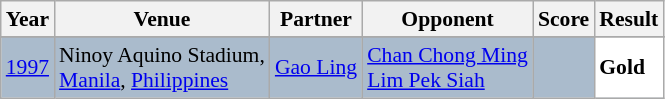<table class="sortable wikitable" style="font-size: 90%;">
<tr>
<th>Year</th>
<th>Venue</th>
<th>Partner</th>
<th>Opponent</th>
<th>Score</th>
<th>Result</th>
</tr>
<tr>
</tr>
<tr style="background:#AABBCC">
<td align="center"><a href='#'>1997</a></td>
<td align="left">Ninoy Aquino Stadium,<br><a href='#'>Manila</a>, <a href='#'>Philippines</a></td>
<td align="left"> <a href='#'>Gao Ling</a></td>
<td align="left"> <a href='#'>Chan Chong Ming</a> <br>  <a href='#'>Lim Pek Siah</a></td>
<td align="left"></td>
<td style="text-align:left; background:white"> <strong>Gold</strong></td>
</tr>
</table>
